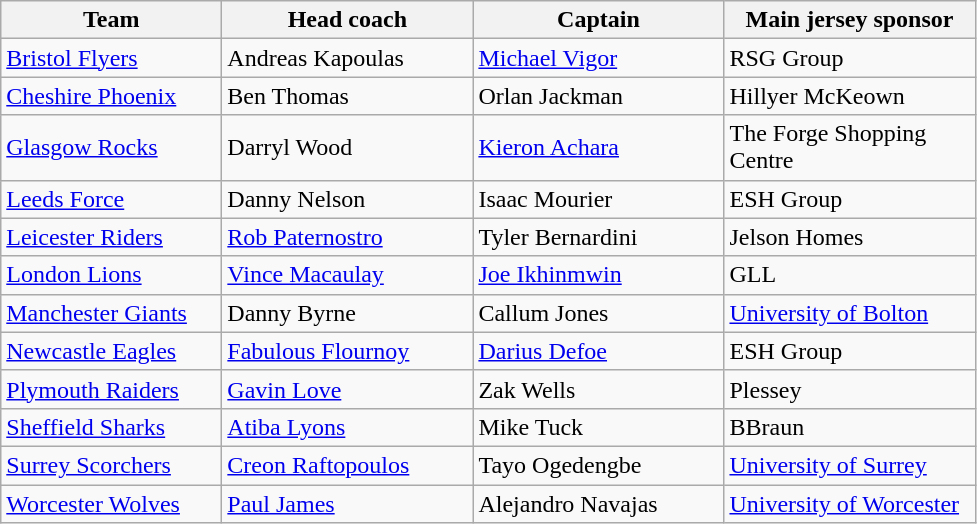<table class="wikitable sortable" style="text-align: left;">
<tr>
<th scope="col" style="width: 140px;">Team</th>
<th scope="col" style="width: 160px;">Head coach</th>
<th scope="col" style="width: 160px;">Captain</th>
<th scope="col" style="width: 160px;">Main jersey sponsor</th>
</tr>
<tr>
<td><a href='#'>Bristol Flyers</a></td>
<td> Andreas Kapoulas</td>
<td> <a href='#'>Michael Vigor</a></td>
<td>RSG Group</td>
</tr>
<tr>
<td><a href='#'>Cheshire Phoenix</a></td>
<td> Ben Thomas</td>
<td> Orlan Jackman</td>
<td>Hillyer McKeown</td>
</tr>
<tr>
<td><a href='#'>Glasgow Rocks</a></td>
<td> Darryl Wood</td>
<td> <a href='#'>Kieron Achara</a></td>
<td>The Forge Shopping Centre</td>
</tr>
<tr>
<td><a href='#'>Leeds Force</a></td>
<td> Danny Nelson</td>
<td> Isaac Mourier</td>
<td>ESH Group</td>
</tr>
<tr>
<td><a href='#'>Leicester Riders</a></td>
<td> <a href='#'>Rob Paternostro</a></td>
<td> Tyler Bernardini</td>
<td>Jelson Homes</td>
</tr>
<tr>
<td><a href='#'>London Lions</a></td>
<td> <a href='#'>Vince Macaulay</a></td>
<td> <a href='#'>Joe Ikhinmwin</a></td>
<td>GLL</td>
</tr>
<tr>
<td><a href='#'>Manchester Giants</a></td>
<td> Danny Byrne</td>
<td> Callum Jones</td>
<td><a href='#'>University of Bolton</a></td>
</tr>
<tr>
<td><a href='#'>Newcastle Eagles</a></td>
<td> <a href='#'>Fabulous Flournoy</a></td>
<td> <a href='#'>Darius Defoe</a></td>
<td>ESH Group</td>
</tr>
<tr>
<td><a href='#'>Plymouth Raiders</a></td>
<td> <a href='#'>Gavin Love</a></td>
<td> Zak Wells</td>
<td>Plessey</td>
</tr>
<tr>
<td><a href='#'>Sheffield Sharks</a></td>
<td> <a href='#'>Atiba Lyons</a></td>
<td> Mike Tuck</td>
<td>BBraun</td>
</tr>
<tr>
<td><a href='#'>Surrey Scorchers</a></td>
<td> <a href='#'>Creon Raftopoulos</a></td>
<td> Tayo Ogedengbe</td>
<td><a href='#'>University of Surrey</a></td>
</tr>
<tr>
<td><a href='#'>Worcester Wolves</a></td>
<td> <a href='#'>Paul James</a></td>
<td> Alejandro Navajas</td>
<td><a href='#'>University of Worcester</a></td>
</tr>
</table>
